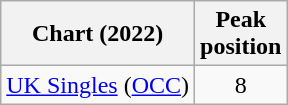<table class="wikitable sortable">
<tr>
<th>Chart (2022)</th>
<th>Peak<br>position</th>
</tr>
<tr>
<td><a href='#'>UK Singles</a> (<a href='#'>OCC</a>)</td>
<td style="text-align:center;">8</td>
</tr>
</table>
